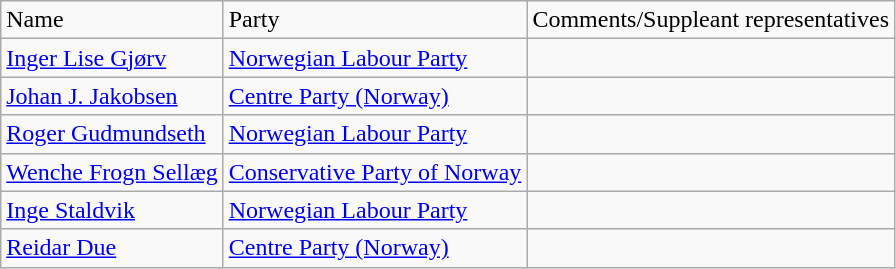<table class="wikitable">
<tr>
<td>Name</td>
<td>Party</td>
<td>Comments/Suppleant representatives</td>
</tr>
<tr>
<td><a href='#'>Inger Lise Gjørv</a></td>
<td><a href='#'>Norwegian Labour Party</a></td>
<td></td>
</tr>
<tr>
<td><a href='#'>Johan J. Jakobsen</a></td>
<td><a href='#'>Centre Party (Norway)</a></td>
<td></td>
</tr>
<tr>
<td><a href='#'>Roger Gudmundseth</a></td>
<td><a href='#'>Norwegian Labour Party</a></td>
<td></td>
</tr>
<tr>
<td><a href='#'>Wenche Frogn Sellæg</a></td>
<td><a href='#'>Conservative Party of Norway</a></td>
<td></td>
</tr>
<tr>
<td><a href='#'>Inge Staldvik</a></td>
<td><a href='#'>Norwegian Labour Party</a></td>
<td></td>
</tr>
<tr>
<td><a href='#'>Reidar Due</a></td>
<td><a href='#'>Centre Party (Norway)</a></td>
<td></td>
</tr>
</table>
